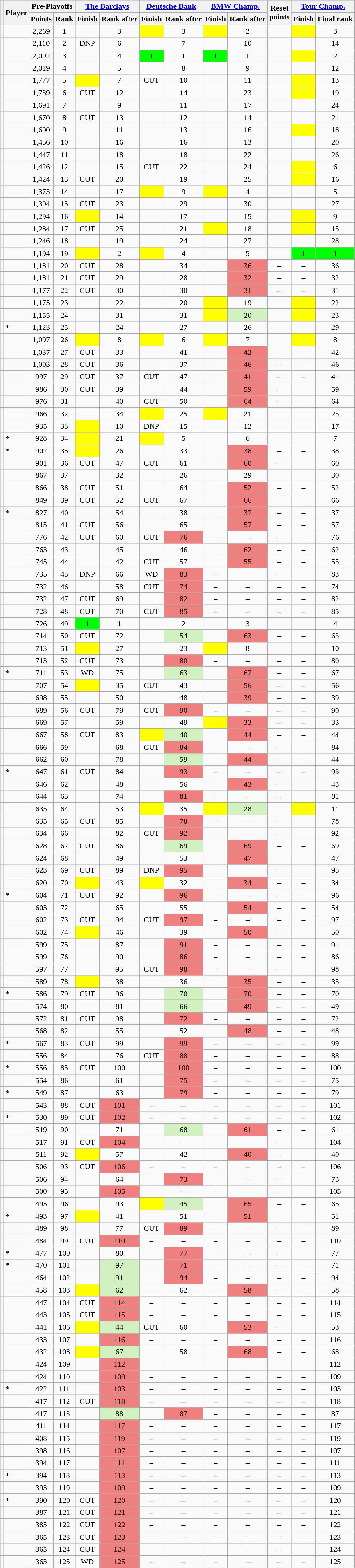<table class="wikitable sortable" style=text-align:center>
<tr>
<th rowspan=2></th>
<th rowspan=2>Player</th>
<th colspan=2>Pre-Playoffs</th>
<th colspan=2><a href='#'>The Barclays</a></th>
<th colspan=2><a href='#'>Deutsche Bank</a></th>
<th colspan=2><a href='#'>BMW Champ.</a></th>
<th rowspan=2>Reset<br>points</th>
<th colspan=2><a href='#'>Tour Champ.</a></th>
</tr>
<tr>
<th>Points</th>
<th>Rank</th>
<th>Finish</th>
<th>Rank after</th>
<th>Finish</th>
<th>Rank after</th>
<th>Finish</th>
<th>Rank after</th>
<th>Finish</th>
<th>Final rank</th>
</tr>
<tr>
<td></td>
<td align=left></td>
<td>2,269</td>
<td>1</td>
<td></td>
<td>3</td>
<td style=background:yellow></td>
<td>3</td>
<td style=background:yellow></td>
<td>2</td>
<td></td>
<td style=background:yellow></td>
<td>3</td>
</tr>
<tr>
<td></td>
<td align=left></td>
<td>2,110</td>
<td>2</td>
<td>DNP</td>
<td>6</td>
<td></td>
<td>7</td>
<td></td>
<td>10</td>
<td></td>
<td></td>
<td>14</td>
</tr>
<tr>
<td></td>
<td align=left></td>
<td>2,092</td>
<td>3</td>
<td></td>
<td>4</td>
<td style=background:lime>1</td>
<td>1</td>
<td style=background:lime>1</td>
<td>1</td>
<td></td>
<td style=background:yellow></td>
<td>2</td>
</tr>
<tr>
<td></td>
<td align=left></td>
<td>2,019</td>
<td>4</td>
<td></td>
<td>5</td>
<td></td>
<td>8</td>
<td></td>
<td>9</td>
<td></td>
<td></td>
<td>12</td>
</tr>
<tr>
<td></td>
<td align=left></td>
<td>1,777</td>
<td>5</td>
<td style=background:yellow></td>
<td>7</td>
<td>CUT</td>
<td>10</td>
<td></td>
<td>11</td>
<td></td>
<td style=background:yellow></td>
<td>13</td>
</tr>
<tr>
<td></td>
<td align=left></td>
<td>1,739</td>
<td>6</td>
<td>CUT</td>
<td>12</td>
<td></td>
<td>14</td>
<td></td>
<td>23</td>
<td></td>
<td style=background:yellow></td>
<td>19</td>
</tr>
<tr>
<td></td>
<td align=left></td>
<td>1,691</td>
<td>7</td>
<td></td>
<td>9</td>
<td></td>
<td>11</td>
<td></td>
<td>17</td>
<td></td>
<td></td>
<td>24</td>
</tr>
<tr>
<td></td>
<td align=left></td>
<td>1,670</td>
<td>8</td>
<td>CUT</td>
<td>13</td>
<td></td>
<td>12</td>
<td></td>
<td>14</td>
<td></td>
<td></td>
<td>21</td>
</tr>
<tr>
<td></td>
<td align=left></td>
<td>1,600</td>
<td>9</td>
<td></td>
<td>11</td>
<td></td>
<td>13</td>
<td></td>
<td>16</td>
<td></td>
<td style=background:yellow></td>
<td>18</td>
</tr>
<tr>
<td></td>
<td align=left></td>
<td>1,456</td>
<td>10</td>
<td></td>
<td>16</td>
<td></td>
<td>16</td>
<td></td>
<td>13</td>
<td></td>
<td></td>
<td>20</td>
</tr>
<tr>
<td></td>
<td align=left></td>
<td>1,447</td>
<td>11</td>
<td></td>
<td>18</td>
<td></td>
<td>18</td>
<td></td>
<td>22</td>
<td></td>
<td></td>
<td>26</td>
</tr>
<tr>
<td></td>
<td align=left></td>
<td>1,426</td>
<td>12</td>
<td></td>
<td>15</td>
<td>CUT</td>
<td>22</td>
<td></td>
<td>24</td>
<td></td>
<td style=background:yellow></td>
<td>6</td>
</tr>
<tr>
<td></td>
<td align=left></td>
<td>1,424</td>
<td>13</td>
<td>CUT</td>
<td>20</td>
<td></td>
<td>19</td>
<td></td>
<td>25</td>
<td></td>
<td style=background:yellow></td>
<td>16</td>
</tr>
<tr>
<td></td>
<td align=left></td>
<td>1,373</td>
<td>14</td>
<td></td>
<td>17</td>
<td style=background:yellow></td>
<td>9</td>
<td style=background:yellow></td>
<td>4</td>
<td></td>
<td></td>
<td>5</td>
</tr>
<tr>
<td></td>
<td align=left></td>
<td>1,304</td>
<td>15</td>
<td>CUT</td>
<td>23</td>
<td></td>
<td>29</td>
<td></td>
<td>30</td>
<td></td>
<td></td>
<td>27</td>
</tr>
<tr>
<td></td>
<td align=left></td>
<td>1,294</td>
<td>16</td>
<td style=background:yellow></td>
<td>14</td>
<td></td>
<td>17</td>
<td></td>
<td>15</td>
<td></td>
<td style=background:yellow></td>
<td>9</td>
</tr>
<tr>
<td></td>
<td align=left></td>
<td>1,284</td>
<td>17</td>
<td>CUT</td>
<td>25</td>
<td></td>
<td>21</td>
<td style=background:yellow></td>
<td>18</td>
<td></td>
<td style=background:yellow></td>
<td>15</td>
</tr>
<tr>
<td></td>
<td align=left></td>
<td>1,246</td>
<td>18</td>
<td></td>
<td>19</td>
<td></td>
<td>24</td>
<td></td>
<td>27</td>
<td></td>
<td></td>
<td>28</td>
</tr>
<tr>
<td></td>
<td align=left></td>
<td>1,194</td>
<td>19</td>
<td style=background:yellow></td>
<td>2</td>
<td style=background:yellow></td>
<td>4</td>
<td></td>
<td>5</td>
<td></td>
<td style=background:lime>1</td>
<td style=background:lime>1</td>
</tr>
<tr>
<td></td>
<td align=left></td>
<td>1,181</td>
<td>20</td>
<td>CUT</td>
<td>28</td>
<td></td>
<td>34</td>
<td></td>
<td style="background:#F08080;">36</td>
<td>–</td>
<td>–</td>
<td>36</td>
</tr>
<tr>
<td></td>
<td align=left></td>
<td>1,181</td>
<td>21</td>
<td>CUT</td>
<td>29</td>
<td></td>
<td>28</td>
<td></td>
<td style="background:#F08080;">32</td>
<td>–</td>
<td>–</td>
<td>32</td>
</tr>
<tr>
<td></td>
<td align=left></td>
<td>1,177</td>
<td>22</td>
<td>CUT</td>
<td>30</td>
<td></td>
<td>30</td>
<td></td>
<td style="background:#F08080;">31</td>
<td>–</td>
<td>–</td>
<td>31</td>
</tr>
<tr>
<td></td>
<td align=left></td>
<td>1,175</td>
<td>23</td>
<td></td>
<td>22</td>
<td></td>
<td>20</td>
<td style=background:yellow></td>
<td>19</td>
<td></td>
<td style=background:yellow></td>
<td>22</td>
</tr>
<tr>
<td></td>
<td align=left></td>
<td>1,155</td>
<td>24</td>
<td></td>
<td>31</td>
<td></td>
<td>31</td>
<td style=background:yellow></td>
<td style="background:#D0F0C0;">20</td>
<td></td>
<td style=background:yellow></td>
<td>23</td>
</tr>
<tr>
<td></td>
<td align=left>*</td>
<td>1,123</td>
<td>25</td>
<td></td>
<td>24</td>
<td></td>
<td>27</td>
<td></td>
<td>26</td>
<td></td>
<td></td>
<td>29</td>
</tr>
<tr>
<td></td>
<td align=left></td>
<td>1,097</td>
<td>26</td>
<td style=background:yellow></td>
<td>8</td>
<td style=background:yellow></td>
<td>6</td>
<td style=background:yellow></td>
<td>7</td>
<td></td>
<td style=background:yellow></td>
<td>8</td>
</tr>
<tr>
<td></td>
<td align=left></td>
<td>1,037</td>
<td>27</td>
<td>CUT</td>
<td>33</td>
<td></td>
<td>41</td>
<td></td>
<td style="background:#F08080;">42</td>
<td>–</td>
<td>–</td>
<td>42</td>
</tr>
<tr>
<td></td>
<td align=left></td>
<td>1,003</td>
<td>28</td>
<td>CUT</td>
<td>36</td>
<td></td>
<td>37</td>
<td></td>
<td style="background:#F08080;">46</td>
<td>–</td>
<td>–</td>
<td>46</td>
</tr>
<tr>
<td></td>
<td align=left></td>
<td>997</td>
<td>29</td>
<td>CUT</td>
<td>37</td>
<td>CUT</td>
<td>47</td>
<td></td>
<td style="background:#F08080;">41</td>
<td>–</td>
<td>–</td>
<td>41</td>
</tr>
<tr>
<td></td>
<td align=left></td>
<td>986</td>
<td>30</td>
<td>CUT</td>
<td>39</td>
<td></td>
<td>44</td>
<td></td>
<td style="background:#F08080;">59</td>
<td>–</td>
<td>–</td>
<td>59</td>
</tr>
<tr>
<td></td>
<td align=left></td>
<td>976</td>
<td>31</td>
<td></td>
<td>40</td>
<td>CUT</td>
<td>50</td>
<td></td>
<td style="background:#F08080;">64</td>
<td>–</td>
<td>–</td>
<td>64</td>
</tr>
<tr>
<td></td>
<td align=left></td>
<td>966</td>
<td>32</td>
<td></td>
<td>34</td>
<td style=background:yellow></td>
<td>25</td>
<td style=background:yellow></td>
<td>21</td>
<td></td>
<td></td>
<td>25</td>
</tr>
<tr>
<td></td>
<td align=left></td>
<td>935</td>
<td>33</td>
<td style=background:yellow></td>
<td>10</td>
<td>DNP</td>
<td>15</td>
<td></td>
<td>12</td>
<td></td>
<td></td>
<td>17</td>
</tr>
<tr>
<td></td>
<td align=left>*</td>
<td>928</td>
<td>34</td>
<td style=background:yellow></td>
<td>21</td>
<td style=background:yellow></td>
<td>5</td>
<td></td>
<td>6</td>
<td></td>
<td></td>
<td>7</td>
</tr>
<tr>
<td></td>
<td align=left>*</td>
<td>902</td>
<td>35</td>
<td style=background:yellow></td>
<td>26</td>
<td></td>
<td>33</td>
<td></td>
<td style="background:#F08080;">38</td>
<td>–</td>
<td>–</td>
<td>38</td>
</tr>
<tr>
<td></td>
<td align=left></td>
<td>901</td>
<td>36</td>
<td>CUT</td>
<td>47</td>
<td>CUT</td>
<td>61</td>
<td></td>
<td style="background:#F08080;">60</td>
<td>–</td>
<td>–</td>
<td>60</td>
</tr>
<tr>
<td></td>
<td align=left></td>
<td>867</td>
<td>37</td>
<td></td>
<td>32</td>
<td></td>
<td>26</td>
<td></td>
<td>29</td>
<td></td>
<td></td>
<td>30</td>
</tr>
<tr>
<td></td>
<td align=left></td>
<td>866</td>
<td>38</td>
<td>CUT</td>
<td>51</td>
<td></td>
<td>64</td>
<td></td>
<td style="background:#F08080;">52</td>
<td>–</td>
<td>–</td>
<td>52</td>
</tr>
<tr>
<td></td>
<td align=left></td>
<td>849</td>
<td>39</td>
<td>CUT</td>
<td>52</td>
<td>CUT</td>
<td>67</td>
<td></td>
<td style="background:#F08080;">66</td>
<td>–</td>
<td>–</td>
<td>66</td>
</tr>
<tr>
<td></td>
<td align=left>*</td>
<td>827</td>
<td>40</td>
<td></td>
<td>54</td>
<td></td>
<td>38</td>
<td></td>
<td style="background:#F08080;">37</td>
<td>–</td>
<td>–</td>
<td>37</td>
</tr>
<tr>
<td></td>
<td align=left></td>
<td>815</td>
<td>41</td>
<td>CUT</td>
<td>56</td>
<td></td>
<td>65</td>
<td></td>
<td style="background:#F08080;">57</td>
<td>–</td>
<td>–</td>
<td>57</td>
</tr>
<tr>
<td></td>
<td align=left></td>
<td>776</td>
<td>42</td>
<td>CUT</td>
<td>60</td>
<td>CUT</td>
<td style="background:#F08080;">76</td>
<td>–</td>
<td>–</td>
<td>–</td>
<td>–</td>
<td>76</td>
</tr>
<tr>
<td></td>
<td align=left></td>
<td>763</td>
<td>43</td>
<td></td>
<td>45</td>
<td></td>
<td>46</td>
<td></td>
<td style="background:#F08080;">62</td>
<td>–</td>
<td>–</td>
<td>62</td>
</tr>
<tr>
<td></td>
<td align=left></td>
<td>745</td>
<td>44</td>
<td></td>
<td>42</td>
<td>CUT</td>
<td>57</td>
<td></td>
<td style="background:#F08080;">55</td>
<td>–</td>
<td>–</td>
<td>55</td>
</tr>
<tr>
<td></td>
<td align=left></td>
<td>735</td>
<td>45</td>
<td>DNP</td>
<td>66</td>
<td>WD</td>
<td style="background:#F08080;">83</td>
<td>–</td>
<td>–</td>
<td>–</td>
<td>–</td>
<td>83</td>
</tr>
<tr>
<td></td>
<td align=left></td>
<td>732</td>
<td>46</td>
<td></td>
<td>58</td>
<td>CUT</td>
<td style="background:#F08080;">74</td>
<td>–</td>
<td>–</td>
<td>–</td>
<td>–</td>
<td>74</td>
</tr>
<tr>
<td></td>
<td align=left></td>
<td>732</td>
<td>47</td>
<td>CUT</td>
<td>69</td>
<td></td>
<td style="background:#F08080;">82</td>
<td>–</td>
<td>–</td>
<td>–</td>
<td>–</td>
<td>82</td>
</tr>
<tr>
<td></td>
<td align=left></td>
<td>728</td>
<td>48</td>
<td>CUT</td>
<td>70</td>
<td>CUT</td>
<td style="background:#F08080;">85</td>
<td>–</td>
<td>–</td>
<td>–</td>
<td>–</td>
<td>85</td>
</tr>
<tr>
<td></td>
<td align=left></td>
<td>726</td>
<td>49</td>
<td style=background:lime>1</td>
<td>1</td>
<td></td>
<td>2</td>
<td></td>
<td>3</td>
<td></td>
<td></td>
<td>4</td>
</tr>
<tr>
<td></td>
<td align=left></td>
<td>714</td>
<td>50</td>
<td>CUT</td>
<td>72</td>
<td></td>
<td style="background:#D0F0C0;">54</td>
<td></td>
<td style="background:#F08080;">63</td>
<td>–</td>
<td>–</td>
<td>63</td>
</tr>
<tr>
<td></td>
<td align=left></td>
<td>713</td>
<td>51</td>
<td style=background:yellow></td>
<td>27</td>
<td></td>
<td>23</td>
<td style=background:yellow></td>
<td>8</td>
<td></td>
<td></td>
<td>10</td>
</tr>
<tr>
<td></td>
<td align=left></td>
<td>713</td>
<td>52</td>
<td>CUT</td>
<td>73</td>
<td></td>
<td style="background:#F08080;">80</td>
<td>–</td>
<td>–</td>
<td>–</td>
<td>–</td>
<td>80</td>
</tr>
<tr>
<td></td>
<td align=left>*</td>
<td>711</td>
<td>53</td>
<td>WD</td>
<td>75</td>
<td></td>
<td style="background:#D0F0C0;">63</td>
<td></td>
<td style="background:#F08080;">67</td>
<td>–</td>
<td>–</td>
<td>67</td>
</tr>
<tr>
<td></td>
<td align=left></td>
<td>707</td>
<td>54</td>
<td style=background:yellow></td>
<td>35</td>
<td>CUT</td>
<td>43</td>
<td></td>
<td style="background:#F08080;">56</td>
<td>–</td>
<td>–</td>
<td>56</td>
</tr>
<tr>
<td></td>
<td align=left></td>
<td>698</td>
<td>55</td>
<td></td>
<td>50</td>
<td></td>
<td>48</td>
<td></td>
<td style="background:#F08080;">39</td>
<td>–</td>
<td>–</td>
<td>39</td>
</tr>
<tr>
<td></td>
<td align=left></td>
<td>689</td>
<td>56</td>
<td>CUT</td>
<td>79</td>
<td>CUT</td>
<td style="background:#F08080;">90</td>
<td>–</td>
<td>–</td>
<td>–</td>
<td>–</td>
<td>90</td>
</tr>
<tr>
<td></td>
<td align=left></td>
<td>669</td>
<td>57</td>
<td></td>
<td>59</td>
<td></td>
<td>49</td>
<td style=background:yellow></td>
<td style="background:#F08080;">33</td>
<td>–</td>
<td>–</td>
<td>33</td>
</tr>
<tr>
<td></td>
<td align=left></td>
<td>667</td>
<td>58</td>
<td>CUT</td>
<td>83</td>
<td style=background:yellow></td>
<td style="background:#D0F0C0;">40</td>
<td></td>
<td style="background:#F08080;">44</td>
<td>–</td>
<td>–</td>
<td>44</td>
</tr>
<tr>
<td></td>
<td align=left></td>
<td>666</td>
<td>59</td>
<td></td>
<td>68</td>
<td>CUT</td>
<td style="background:#F08080;">84</td>
<td>–</td>
<td>–</td>
<td>–</td>
<td>–</td>
<td>84</td>
</tr>
<tr>
<td></td>
<td align=left></td>
<td>662</td>
<td>60</td>
<td></td>
<td>78</td>
<td></td>
<td style="background:#D0F0C0;">59</td>
<td></td>
<td style="background:#F08080;">44</td>
<td>–</td>
<td>–</td>
<td>44</td>
</tr>
<tr>
<td></td>
<td align=left>*</td>
<td>647</td>
<td>61</td>
<td>CUT</td>
<td>84</td>
<td></td>
<td style="background:#F08080;">93</td>
<td>–</td>
<td>–</td>
<td>–</td>
<td>–</td>
<td>93</td>
</tr>
<tr>
<td></td>
<td align=left></td>
<td>646</td>
<td>62</td>
<td></td>
<td>48</td>
<td></td>
<td>56</td>
<td></td>
<td style="background:#F08080;">43</td>
<td>–</td>
<td>–</td>
<td>43</td>
</tr>
<tr>
<td></td>
<td align=left></td>
<td>644</td>
<td>63</td>
<td></td>
<td>74</td>
<td></td>
<td style="background:#F08080;">81</td>
<td>–</td>
<td>–</td>
<td>–</td>
<td>–</td>
<td>81</td>
</tr>
<tr>
<td></td>
<td align=left></td>
<td>635</td>
<td>64</td>
<td></td>
<td>53</td>
<td style=background:yellow></td>
<td>35</td>
<td style=background:yellow></td>
<td style="background:#D0F0C0;">28</td>
<td></td>
<td style=background:yellow></td>
<td>11</td>
</tr>
<tr>
<td></td>
<td align=left></td>
<td>635</td>
<td>65</td>
<td>CUT</td>
<td>85</td>
<td></td>
<td style="background:#F08080;">78</td>
<td>–</td>
<td>–</td>
<td>–</td>
<td>–</td>
<td>78</td>
</tr>
<tr>
<td></td>
<td align=left></td>
<td>634</td>
<td>66</td>
<td></td>
<td>82</td>
<td>CUT</td>
<td style="background:#F08080;">92</td>
<td>–</td>
<td>–</td>
<td>–</td>
<td>–</td>
<td>92</td>
</tr>
<tr>
<td></td>
<td align=left></td>
<td>628</td>
<td>67</td>
<td>CUT</td>
<td>86</td>
<td></td>
<td style="background:#D0F0C0;">69</td>
<td></td>
<td style="background:#F08080;">69</td>
<td>–</td>
<td>–</td>
<td>69</td>
</tr>
<tr>
<td></td>
<td align=left></td>
<td>624</td>
<td>68</td>
<td></td>
<td>49</td>
<td></td>
<td>53</td>
<td></td>
<td style="background:#F08080;">47</td>
<td>–</td>
<td>–</td>
<td>47</td>
</tr>
<tr>
<td></td>
<td align=left></td>
<td>623</td>
<td>69</td>
<td>CUT</td>
<td>89</td>
<td>DNP</td>
<td style="background:#F08080;">95</td>
<td>–</td>
<td>–</td>
<td>–</td>
<td>–</td>
<td>95</td>
</tr>
<tr>
<td></td>
<td align=left></td>
<td>620</td>
<td>70</td>
<td style=background:yellow></td>
<td>43</td>
<td style=background:yellow></td>
<td>32</td>
<td></td>
<td style="background:#F08080;">34</td>
<td>–</td>
<td>–</td>
<td>34</td>
</tr>
<tr>
<td></td>
<td align=left>*</td>
<td>604</td>
<td>71</td>
<td>CUT</td>
<td>92</td>
<td></td>
<td style="background:#F08080;">96</td>
<td>–</td>
<td>–</td>
<td>–</td>
<td>–</td>
<td>96</td>
</tr>
<tr>
<td></td>
<td align=left></td>
<td>603</td>
<td>72</td>
<td></td>
<td>65</td>
<td></td>
<td>55</td>
<td></td>
<td style="background:#F08080;">54</td>
<td>–</td>
<td>–</td>
<td>54</td>
</tr>
<tr>
<td></td>
<td align=left></td>
<td>602</td>
<td>73</td>
<td>CUT</td>
<td>94</td>
<td>CUT</td>
<td style="background:#F08080;">97</td>
<td>–</td>
<td>–</td>
<td>–</td>
<td>–</td>
<td>97</td>
</tr>
<tr>
<td></td>
<td align=left></td>
<td>602</td>
<td>74</td>
<td style=background:yellow></td>
<td>46</td>
<td></td>
<td>39</td>
<td></td>
<td style="background:#F08080;">50</td>
<td>–</td>
<td>–</td>
<td>50</td>
</tr>
<tr>
<td></td>
<td align=left></td>
<td>599</td>
<td>75</td>
<td></td>
<td>87</td>
<td></td>
<td style="background:#F08080;">91</td>
<td>–</td>
<td>–</td>
<td>–</td>
<td>–</td>
<td>91</td>
</tr>
<tr>
<td></td>
<td align=left></td>
<td>599</td>
<td>76</td>
<td></td>
<td>90</td>
<td></td>
<td style="background:#F08080;">86</td>
<td>–</td>
<td>–</td>
<td>–</td>
<td>–</td>
<td>86</td>
</tr>
<tr>
<td></td>
<td align=left></td>
<td>597</td>
<td>77</td>
<td></td>
<td>95</td>
<td>CUT</td>
<td style="background:#F08080;">98</td>
<td>–</td>
<td>–</td>
<td>–</td>
<td>–</td>
<td>98</td>
</tr>
<tr>
<td></td>
<td align=left></td>
<td>589</td>
<td>78</td>
<td style=background:yellow></td>
<td>38</td>
<td></td>
<td>36</td>
<td></td>
<td style="background:#F08080;">35</td>
<td>–</td>
<td>–</td>
<td>35</td>
</tr>
<tr>
<td></td>
<td align=left>*</td>
<td>586</td>
<td>79</td>
<td>CUT</td>
<td>96</td>
<td></td>
<td style="background:#D0F0C0;">70</td>
<td></td>
<td style="background:#F08080;">70</td>
<td>–</td>
<td>–</td>
<td>70</td>
</tr>
<tr>
<td></td>
<td align=left></td>
<td>574</td>
<td>80</td>
<td></td>
<td>81</td>
<td></td>
<td style="background:#D0F0C0;">66</td>
<td></td>
<td style="background:#F08080;">49</td>
<td>–</td>
<td>–</td>
<td>49</td>
</tr>
<tr>
<td></td>
<td align=left></td>
<td>572</td>
<td>81</td>
<td>CUT</td>
<td>98</td>
<td></td>
<td style="background:#F08080;">72</td>
<td>–</td>
<td>–</td>
<td>–</td>
<td>–</td>
<td>72</td>
</tr>
<tr>
<td></td>
<td align=left></td>
<td>568</td>
<td>82</td>
<td></td>
<td>55</td>
<td></td>
<td>52</td>
<td></td>
<td style="background:#F08080;">48</td>
<td>–</td>
<td>–</td>
<td>48</td>
</tr>
<tr>
<td></td>
<td align=left>*</td>
<td>567</td>
<td>83</td>
<td>CUT</td>
<td>99</td>
<td></td>
<td style="background:#F08080;">99</td>
<td>–</td>
<td>–</td>
<td>–</td>
<td>–</td>
<td>99</td>
</tr>
<tr>
<td></td>
<td align=left></td>
<td>556</td>
<td>84</td>
<td></td>
<td>76</td>
<td>CUT</td>
<td style="background:#F08080;">88</td>
<td>–</td>
<td>–</td>
<td>–</td>
<td>–</td>
<td>88</td>
</tr>
<tr>
<td></td>
<td align=left>*</td>
<td>556</td>
<td>85</td>
<td>CUT</td>
<td>100</td>
<td></td>
<td style="background:#F08080;">100</td>
<td>–</td>
<td>–</td>
<td>–</td>
<td>–</td>
<td>100</td>
</tr>
<tr>
<td></td>
<td align=left></td>
<td>554</td>
<td>86</td>
<td></td>
<td>61</td>
<td></td>
<td style="background:#F08080;">75</td>
<td>–</td>
<td>–</td>
<td>–</td>
<td>–</td>
<td>75</td>
</tr>
<tr>
<td></td>
<td align=left>*</td>
<td>549</td>
<td>87</td>
<td></td>
<td>63</td>
<td></td>
<td style="background:#F08080;">79</td>
<td>–</td>
<td>–</td>
<td>–</td>
<td>–</td>
<td>79</td>
</tr>
<tr>
<td></td>
<td align=left></td>
<td>543</td>
<td>88</td>
<td>CUT</td>
<td style="background:#F08080;">101</td>
<td>–</td>
<td>–</td>
<td>–</td>
<td>–</td>
<td>–</td>
<td>–</td>
<td>101</td>
</tr>
<tr>
<td></td>
<td align=left>*</td>
<td>530</td>
<td>89</td>
<td>CUT</td>
<td style="background:#F08080;">102</td>
<td>–</td>
<td>–</td>
<td>–</td>
<td>–</td>
<td>–</td>
<td>–</td>
<td>102</td>
</tr>
<tr>
<td></td>
<td align=left></td>
<td>519</td>
<td>90</td>
<td></td>
<td>71</td>
<td></td>
<td style="background:#D0F0C0;">68</td>
<td></td>
<td style="background:#F08080;">61</td>
<td>–</td>
<td>–</td>
<td>61</td>
</tr>
<tr>
<td></td>
<td align=left></td>
<td>517</td>
<td>91</td>
<td>CUT</td>
<td style="background:#F08080;">104</td>
<td>–</td>
<td>–</td>
<td>–</td>
<td>–</td>
<td>–</td>
<td>–</td>
<td>104</td>
</tr>
<tr>
<td></td>
<td align=left></td>
<td>511</td>
<td>92</td>
<td style=background:yellow></td>
<td>57</td>
<td></td>
<td>42</td>
<td></td>
<td style="background:#F08080;">40</td>
<td>–</td>
<td>–</td>
<td>40</td>
</tr>
<tr>
<td></td>
<td align=left></td>
<td>506</td>
<td>93</td>
<td>CUT</td>
<td style="background:#F08080;">106</td>
<td>–</td>
<td>–</td>
<td>–</td>
<td>–</td>
<td>–</td>
<td>–</td>
<td>106</td>
</tr>
<tr>
<td></td>
<td align=left></td>
<td>506</td>
<td>94</td>
<td></td>
<td>64</td>
<td></td>
<td style="background:#F08080;">73</td>
<td>–</td>
<td>–</td>
<td>–</td>
<td>–</td>
<td>73</td>
</tr>
<tr>
<td></td>
<td align=left></td>
<td>500</td>
<td>95</td>
<td></td>
<td style="background:#F08080;">105</td>
<td>–</td>
<td>–</td>
<td>–</td>
<td>–</td>
<td>–</td>
<td>–</td>
<td>105</td>
</tr>
<tr>
<td></td>
<td align=left></td>
<td>495</td>
<td>96</td>
<td></td>
<td>93</td>
<td style=background:yellow></td>
<td style="background:#D0F0C0;">45</td>
<td></td>
<td style="background:#F08080;">65</td>
<td>–</td>
<td>–</td>
<td>65</td>
</tr>
<tr>
<td></td>
<td align=left>*</td>
<td>493</td>
<td>97</td>
<td style=background:yellow></td>
<td>41</td>
<td></td>
<td>51</td>
<td></td>
<td style="background:#F08080;">51</td>
<td>–</td>
<td>–</td>
<td>51</td>
</tr>
<tr>
<td></td>
<td align=left></td>
<td>489</td>
<td>98</td>
<td></td>
<td>77</td>
<td>CUT</td>
<td style="background:#F08080;">89</td>
<td>–</td>
<td>–</td>
<td>–</td>
<td>–</td>
<td>89</td>
</tr>
<tr>
<td></td>
<td align=left></td>
<td>484</td>
<td>99</td>
<td>CUT</td>
<td style="background:#F08080;">110</td>
<td>–</td>
<td>–</td>
<td>–</td>
<td>–</td>
<td>–</td>
<td>–</td>
<td>110</td>
</tr>
<tr>
<td></td>
<td align=left>*</td>
<td>477</td>
<td>100</td>
<td></td>
<td>80</td>
<td></td>
<td style="background:#F08080;">77</td>
<td>–</td>
<td>–</td>
<td>–</td>
<td>–</td>
<td>77</td>
</tr>
<tr>
<td></td>
<td align=left>*</td>
<td>470</td>
<td>101</td>
<td></td>
<td style="background:#D0F0C0;">97</td>
<td></td>
<td style="background:#F08080;">71</td>
<td>–</td>
<td>–</td>
<td>–</td>
<td>–</td>
<td>71</td>
</tr>
<tr>
<td></td>
<td align=left></td>
<td>464</td>
<td>102</td>
<td></td>
<td style="background:#D0F0C0;">91</td>
<td></td>
<td style="background:#F08080;">94</td>
<td>–</td>
<td>–</td>
<td>–</td>
<td>–</td>
<td>94</td>
</tr>
<tr>
<td></td>
<td align=left></td>
<td>458</td>
<td>103</td>
<td style=background:yellow></td>
<td style="background:#D0F0C0;">62</td>
<td></td>
<td>62</td>
<td></td>
<td style="background:#F08080;">58</td>
<td>–</td>
<td>–</td>
<td>58</td>
</tr>
<tr>
<td></td>
<td align=left></td>
<td>447</td>
<td>104</td>
<td>CUT</td>
<td style="background:#F08080;">114</td>
<td>–</td>
<td>–</td>
<td>–</td>
<td>–</td>
<td>–</td>
<td>–</td>
<td>114</td>
</tr>
<tr>
<td></td>
<td align=left></td>
<td>443</td>
<td>105</td>
<td>CUT</td>
<td style="background:#F08080;">115</td>
<td>–</td>
<td>–</td>
<td>–</td>
<td>–</td>
<td>–</td>
<td>–</td>
<td>115</td>
</tr>
<tr>
<td></td>
<td align=left></td>
<td>441</td>
<td>106</td>
<td style=background:yellow></td>
<td style="background:#D0F0C0;">44</td>
<td>CUT</td>
<td>60</td>
<td></td>
<td style="background:#F08080;">53</td>
<td>–</td>
<td>–</td>
<td>53</td>
</tr>
<tr>
<td></td>
<td align=left></td>
<td>433</td>
<td>107</td>
<td></td>
<td style="background:#F08080;">116</td>
<td>–</td>
<td>–</td>
<td>–</td>
<td>–</td>
<td>–</td>
<td>–</td>
<td>116</td>
</tr>
<tr>
<td></td>
<td align=left></td>
<td>432</td>
<td>108</td>
<td style=background:yellow></td>
<td style="background:#D0F0C0;">67</td>
<td></td>
<td>58</td>
<td></td>
<td style="background:#F08080;">68</td>
<td>–</td>
<td>–</td>
<td>68</td>
</tr>
<tr>
<td></td>
<td align=left></td>
<td>424</td>
<td>109</td>
<td></td>
<td style="background:#F08080;">112</td>
<td>–</td>
<td>–</td>
<td>–</td>
<td>–</td>
<td>–</td>
<td>–</td>
<td>112</td>
</tr>
<tr>
<td></td>
<td align=left></td>
<td>424</td>
<td>110</td>
<td></td>
<td style="background:#F08080;">109</td>
<td>–</td>
<td>–</td>
<td>–</td>
<td>–</td>
<td>–</td>
<td>–</td>
<td>109</td>
</tr>
<tr>
<td></td>
<td align=left>*</td>
<td>422</td>
<td>111</td>
<td></td>
<td style="background:#F08080;">103</td>
<td>–</td>
<td>–</td>
<td>–</td>
<td>–</td>
<td>–</td>
<td>–</td>
<td>103</td>
</tr>
<tr>
<td></td>
<td align=left></td>
<td>417</td>
<td>112</td>
<td>CUT</td>
<td style="background:#F08080;">118</td>
<td>–</td>
<td>–</td>
<td>–</td>
<td>–</td>
<td>–</td>
<td>–</td>
<td>118</td>
</tr>
<tr>
<td></td>
<td align=left></td>
<td>417</td>
<td>113</td>
<td></td>
<td style="background:#D0F0C0;">88</td>
<td></td>
<td style="background:#F08080;">87</td>
<td>–</td>
<td>–</td>
<td>–</td>
<td>–</td>
<td>87</td>
</tr>
<tr>
<td></td>
<td align=left></td>
<td>411</td>
<td>114</td>
<td></td>
<td style="background:#F08080;">117</td>
<td>–</td>
<td>–</td>
<td>–</td>
<td>–</td>
<td>–</td>
<td>–</td>
<td>117</td>
</tr>
<tr>
<td></td>
<td align=left></td>
<td>408</td>
<td>115</td>
<td></td>
<td style="background:#F08080;">119</td>
<td>–</td>
<td>–</td>
<td>–</td>
<td>–</td>
<td>–</td>
<td>–</td>
<td>119</td>
</tr>
<tr>
<td></td>
<td align=left></td>
<td>398</td>
<td>116</td>
<td></td>
<td style="background:#F08080;">107</td>
<td>–</td>
<td>–</td>
<td>–</td>
<td>–</td>
<td>–</td>
<td>–</td>
<td>107</td>
</tr>
<tr>
<td></td>
<td align=left></td>
<td>394</td>
<td>117</td>
<td></td>
<td style="background:#F08080;">111</td>
<td>–</td>
<td>–</td>
<td>–</td>
<td>–</td>
<td>–</td>
<td>–</td>
<td>111</td>
</tr>
<tr>
<td></td>
<td align=left>*</td>
<td>394</td>
<td>118</td>
<td></td>
<td style="background:#F08080;">113</td>
<td>–</td>
<td>–</td>
<td>–</td>
<td>–</td>
<td>–</td>
<td>–</td>
<td>113</td>
</tr>
<tr>
<td></td>
<td align=left></td>
<td>393</td>
<td>119</td>
<td></td>
<td style="background:#F08080;">109</td>
<td>–</td>
<td>–</td>
<td>–</td>
<td>–</td>
<td>–</td>
<td>–</td>
<td>109</td>
</tr>
<tr>
<td></td>
<td align=left>*</td>
<td>390</td>
<td>120</td>
<td>CUT</td>
<td style="background:#F08080;">120</td>
<td>–</td>
<td>–</td>
<td>–</td>
<td>–</td>
<td>–</td>
<td>–</td>
<td>120</td>
</tr>
<tr>
<td></td>
<td align=left></td>
<td>387</td>
<td>121</td>
<td>CUT</td>
<td style="background:#F08080;">121</td>
<td>–</td>
<td>–</td>
<td>–</td>
<td>–</td>
<td>–</td>
<td>–</td>
<td>121</td>
</tr>
<tr>
<td></td>
<td align=left></td>
<td>385</td>
<td>122</td>
<td>CUT</td>
<td style="background:#F08080;">122</td>
<td>–</td>
<td>–</td>
<td>–</td>
<td>–</td>
<td>–</td>
<td>–</td>
<td>122</td>
</tr>
<tr>
<td></td>
<td align=left></td>
<td>365</td>
<td>123</td>
<td>CUT</td>
<td style="background:#F08080;">123</td>
<td>–</td>
<td>–</td>
<td>–</td>
<td>–</td>
<td>–</td>
<td>–</td>
<td>123</td>
</tr>
<tr>
<td></td>
<td align=left></td>
<td>365</td>
<td>124</td>
<td>CUT</td>
<td style="background:#F08080;">124</td>
<td>–</td>
<td>–</td>
<td>–</td>
<td>–</td>
<td>–</td>
<td>–</td>
<td>124</td>
</tr>
<tr>
<td></td>
<td align=left></td>
<td>363</td>
<td>125</td>
<td>WD</td>
<td style="background:#F08080;">125</td>
<td>–</td>
<td>–</td>
<td>–</td>
<td>–</td>
<td>–</td>
<td>–</td>
<td>125</td>
</tr>
</table>
